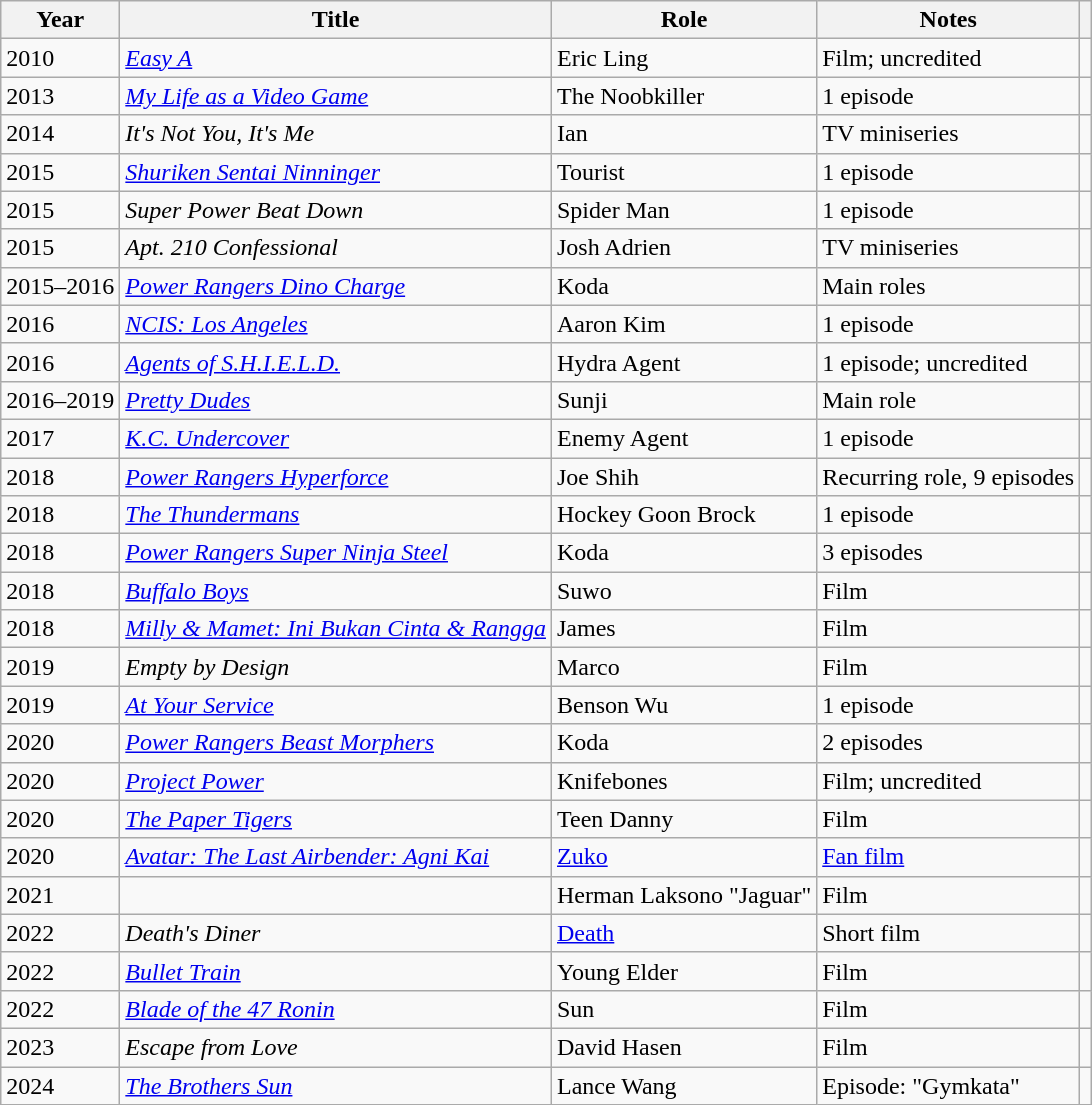<table class="wikitable">
<tr>
<th>Year</th>
<th>Title</th>
<th>Role</th>
<th>Notes</th>
<th></th>
</tr>
<tr>
<td>2010</td>
<td><em><a href='#'>Easy A</a></em></td>
<td>Eric Ling</td>
<td>Film; uncredited</td>
<td></td>
</tr>
<tr>
<td>2013</td>
<td><em><a href='#'>My Life as a Video Game</a></em></td>
<td>The Noobkiller</td>
<td>1 episode</td>
<td></td>
</tr>
<tr>
<td>2014</td>
<td><em>It's Not You, It's Me</em></td>
<td>Ian</td>
<td>TV miniseries</td>
<td></td>
</tr>
<tr>
<td>2015</td>
<td><em><a href='#'>Shuriken Sentai Ninninger</a></em></td>
<td>Tourist</td>
<td>1 episode</td>
<td></td>
</tr>
<tr>
<td>2015</td>
<td><em>Super Power Beat Down</em></td>
<td>Spider Man</td>
<td>1 episode</td>
<td></td>
</tr>
<tr>
<td>2015</td>
<td><em>Apt. 210 Confessional</em></td>
<td>Josh Adrien</td>
<td>TV miniseries</td>
<td></td>
</tr>
<tr>
<td>2015–2016</td>
<td><em><a href='#'>Power Rangers Dino Charge</a></em></td>
<td>Koda</td>
<td>Main roles</td>
<td></td>
</tr>
<tr>
<td>2016</td>
<td><em><a href='#'>NCIS: Los Angeles</a></em></td>
<td>Aaron Kim</td>
<td>1 episode</td>
<td></td>
</tr>
<tr>
<td>2016</td>
<td><em><a href='#'>Agents of S.H.I.E.L.D.</a></em></td>
<td>Hydra Agent</td>
<td>1 episode; uncredited</td>
<td></td>
</tr>
<tr>
<td>2016–2019</td>
<td><em><a href='#'>Pretty Dudes</a></em></td>
<td>Sunji</td>
<td>Main role</td>
<td></td>
</tr>
<tr>
<td>2017</td>
<td><em><a href='#'>K.C. Undercover</a></em></td>
<td>Enemy Agent</td>
<td>1 episode</td>
<td></td>
</tr>
<tr>
<td>2018</td>
<td><em><a href='#'>Power Rangers Hyperforce</a></em></td>
<td>Joe Shih</td>
<td>Recurring role, 9 episodes</td>
<td></td>
</tr>
<tr>
<td>2018</td>
<td><em><a href='#'>The Thundermans</a></em></td>
<td>Hockey Goon Brock</td>
<td>1 episode</td>
<td></td>
</tr>
<tr>
<td>2018</td>
<td><em><a href='#'>Power Rangers Super Ninja Steel</a></em></td>
<td>Koda</td>
<td>3 episodes</td>
<td></td>
</tr>
<tr>
<td>2018</td>
<td><a href='#'><em>Buffalo Boys</em></a></td>
<td>Suwo</td>
<td>Film</td>
<td></td>
</tr>
<tr>
<td>2018</td>
<td><em><a href='#'>Milly & Mamet: Ini Bukan Cinta & Rangga</a></em></td>
<td>James</td>
<td>Film</td>
<td></td>
</tr>
<tr>
<td>2019</td>
<td><em>Empty by Design</em></td>
<td>Marco</td>
<td>Film</td>
<td></td>
</tr>
<tr>
<td>2019</td>
<td><em><a href='#'>At Your Service</a></em></td>
<td>Benson Wu</td>
<td>1 episode</td>
<td></td>
</tr>
<tr>
<td>2020</td>
<td><em><a href='#'>Power Rangers Beast Morphers</a></em></td>
<td>Koda</td>
<td>2 episodes</td>
<td></td>
</tr>
<tr>
<td>2020</td>
<td><em><a href='#'>Project Power</a></em></td>
<td>Knifebones</td>
<td>Film; uncredited</td>
<td></td>
</tr>
<tr>
<td>2020</td>
<td><em><a href='#'>The Paper Tigers</a></em></td>
<td>Teen Danny</td>
<td>Film</td>
<td></td>
</tr>
<tr>
<td>2020</td>
<td><em><a href='#'>Avatar: The Last Airbender: Agni Kai</a></em></td>
<td><a href='#'>Zuko</a></td>
<td><a href='#'>Fan film</a></td>
<td></td>
</tr>
<tr>
<td>2021</td>
<td><em></em></td>
<td>Herman Laksono "Jaguar"</td>
<td>Film</td>
<td></td>
</tr>
<tr>
<td>2022</td>
<td><em>Death's Diner</em></td>
<td><a href='#'>Death</a></td>
<td>Short film</td>
<td></td>
</tr>
<tr>
<td>2022</td>
<td><em><a href='#'>Bullet Train</a></em></td>
<td>Young Elder</td>
<td>Film</td>
<td></td>
</tr>
<tr>
<td>2022</td>
<td><em><a href='#'>Blade of the 47 Ronin</a></em></td>
<td>Sun</td>
<td>Film</td>
<td></td>
</tr>
<tr>
<td>2023</td>
<td><em>Escape from Love</em></td>
<td>David Hasen</td>
<td>Film</td>
<td></td>
</tr>
<tr>
<td>2024</td>
<td><em><a href='#'>The Brothers Sun</a></em></td>
<td>Lance Wang</td>
<td>Episode: "Gymkata"</td>
<td></td>
</tr>
</table>
